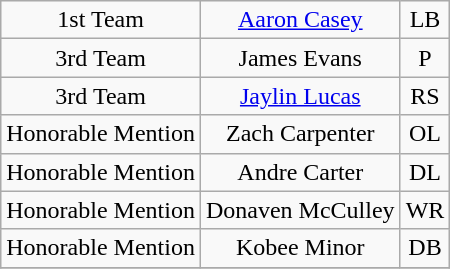<table class="wikitable sortable sortable" style="text-align: center">
<tr>
<td>1st Team</td>
<td><a href='#'>Aaron Casey</a></td>
<td>LB</td>
</tr>
<tr>
<td>3rd Team</td>
<td>James Evans</td>
<td>P</td>
</tr>
<tr>
<td>3rd Team</td>
<td><a href='#'>Jaylin Lucas</a></td>
<td>RS</td>
</tr>
<tr>
<td>Honorable Mention</td>
<td>Zach Carpenter</td>
<td>OL</td>
</tr>
<tr>
<td>Honorable Mention</td>
<td>Andre Carter</td>
<td>DL</td>
</tr>
<tr>
<td>Honorable Mention</td>
<td>Donaven McCulley</td>
<td>WR</td>
</tr>
<tr>
<td>Honorable Mention</td>
<td>Kobee Minor</td>
<td>DB</td>
</tr>
<tr>
</tr>
</table>
